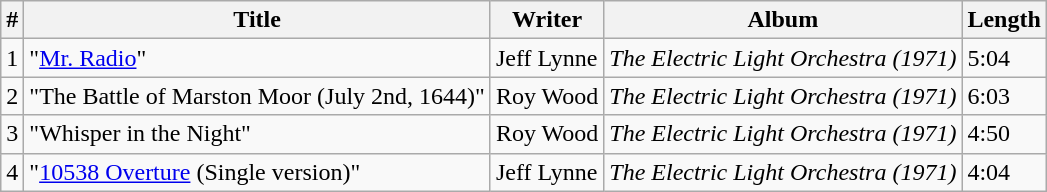<table class="wikitable sortable">
<tr>
<th>#</th>
<th>Title</th>
<th>Writer</th>
<th>Album</th>
<th>Length</th>
</tr>
<tr>
<td>1</td>
<td>"<a href='#'>Mr. Radio</a>"</td>
<td>Jeff Lynne</td>
<td><em>The Electric Light Orchestra (1971)</em></td>
<td>5:04</td>
</tr>
<tr>
<td>2</td>
<td>"The Battle of Marston Moor (July 2nd, 1644)"</td>
<td>Roy Wood</td>
<td><em>The Electric Light Orchestra (1971)</em></td>
<td>6:03</td>
</tr>
<tr>
<td>3</td>
<td>"Whisper in the Night"</td>
<td>Roy Wood</td>
<td><em>The Electric Light Orchestra (1971)</em></td>
<td>4:50</td>
</tr>
<tr>
<td>4</td>
<td>"<a href='#'>10538 Overture</a> (Single version)"</td>
<td>Jeff Lynne</td>
<td><em>The Electric Light Orchestra (1971)</em></td>
<td>4:04</td>
</tr>
</table>
